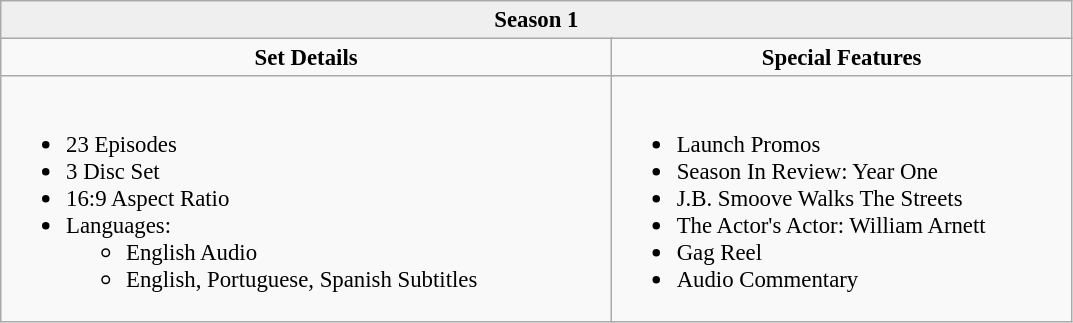<table class="wikitable" style="font-size: 95%;">
<tr style="background:#EFEFEF;text-align:center">
<td colspan="4"><strong>Season 1</strong></td>
</tr>
<tr style="vertical-align:top; text-align:center;">
<td style="width:400px;" colspan="3"><strong>Set Details</strong></td>
<td style="width:300px; "><strong>Special Features</strong></td>
</tr>
<tr valign="top">
<td colspan="3"  style="text-align:left; width:400px;"><br><ul><li>23 Episodes</li><li>3 Disc Set</li><li>16:9 Aspect Ratio</li><li>Languages:<ul><li>English Audio</li><li>English, Portuguese, Spanish Subtitles</li></ul></li></ul></td>
<td rowspan="4"  style="text-align:left; width:300px;"><br><ul><li>Launch Promos</li><li>Season In Review: Year One</li><li>J.B. Smoove Walks The Streets</li><li>The Actor's Actor: William Arnett</li><li>Gag Reel</li><li>Audio Commentary</li></ul></td>
</tr>
</table>
